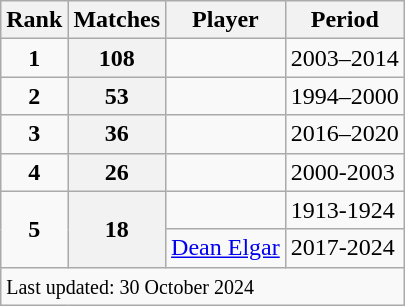<table class="wikitable plainrowheaders sortable">
<tr>
<th scope=col>Rank</th>
<th scope=col>Matches</th>
<th scope=col>Player</th>
<th scope=col>Period</th>
</tr>
<tr>
<td align=center><strong>1</strong></td>
<th scope=row style=text-align:center;>108</th>
<td></td>
<td>2003–2014</td>
</tr>
<tr>
<td align=center><strong>2</strong></td>
<th scope=row style=text-align:center;>53</th>
<td></td>
<td>1994–2000</td>
</tr>
<tr>
<td align=center><strong>3</strong></td>
<th scope=row style=text-align:center;>36</th>
<td></td>
<td>2016–2020</td>
</tr>
<tr>
<td align=center><strong>4</strong></td>
<th scope=row style=text-align:center;>26</th>
<td></td>
<td>2000-2003</td>
</tr>
<tr>
<td rowspan="2" align="center"><strong>5</strong></td>
<th rowspan="2" scope="row" style="text-align:center;">18</th>
<td></td>
<td>1913-1924</td>
</tr>
<tr>
<td><a href='#'>Dean Elgar</a></td>
<td>2017-2024</td>
</tr>
<tr class=sortbottom>
<td colspan=4><small>Last updated: 30 October 2024</small></td>
</tr>
</table>
